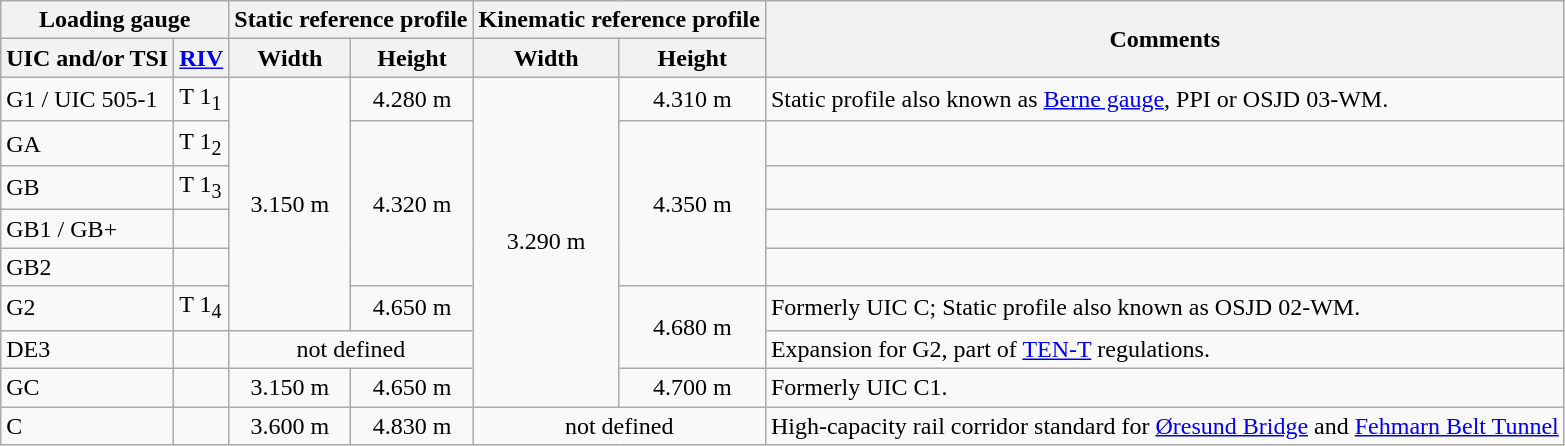<table class="wikitable">
<tr>
<th colspan="2">Loading gauge</th>
<th colspan="2">Static reference profile</th>
<th colspan="2">Kinematic reference profile</th>
<th rowspan="2">Comments</th>
</tr>
<tr>
<th>UIC and/or TSI</th>
<th><a href='#'>RIV</a></th>
<th>Width</th>
<th>Height</th>
<th>Width</th>
<th>Height</th>
</tr>
<tr>
<td>G1 / UIC 505-1</td>
<td>T 1<sub>1</sub></td>
<td rowspan="6" align="center">3.150 m</td>
<td align="center">4.280 m</td>
<td rowspan="8" align="center">3.290 m</td>
<td align="center">4.310 m</td>
<td>Static profile also known as <a href='#'>Berne gauge</a>, PPI or OSJD 03-WM.</td>
</tr>
<tr>
<td>GA</td>
<td>T 1<sub>2</sub></td>
<td rowspan="4" align="center">4.320 m</td>
<td rowspan="4" align="center">4.350 m</td>
<td></td>
</tr>
<tr>
<td>GB</td>
<td>T 1<sub>3</sub></td>
<td></td>
</tr>
<tr>
<td>GB1 / GB+</td>
<td></td>
<td></td>
</tr>
<tr>
<td>GB2</td>
<td></td>
<td></td>
</tr>
<tr>
<td>G2</td>
<td>T 1<sub>4</sub></td>
<td align="center">4.650 m</td>
<td rowspan="2" align="center">4.680 m</td>
<td>Formerly UIC C; Static profile also known as OSJD 02-WM.</td>
</tr>
<tr>
<td>DE3</td>
<td></td>
<td colspan="2" align="center">not defined</td>
<td>Expansion for G2, part of <a href='#'>TEN-T</a> regulations.</td>
</tr>
<tr>
<td>GC</td>
<td></td>
<td align="center">3.150 m</td>
<td align="center">4.650 m</td>
<td align="center">4.700 m</td>
<td>Formerly UIC C1.</td>
</tr>
<tr>
<td>C</td>
<td></td>
<td align="center">3.600 m</td>
<td align="center">4.830 m</td>
<td colspan="2" align="center">not defined</td>
<td>High-capacity rail corridor standard for  <a href='#'>Øresund Bridge</a> and <a href='#'>Fehmarn Belt Tunnel</a></td>
</tr>
</table>
